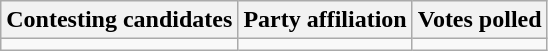<table class="wikitable sortable">
<tr>
<th>Contesting candidates</th>
<th>Party affiliation</th>
<th>Votes polled</th>
</tr>
<tr>
<td></td>
<td></td>
<td></td>
</tr>
</table>
